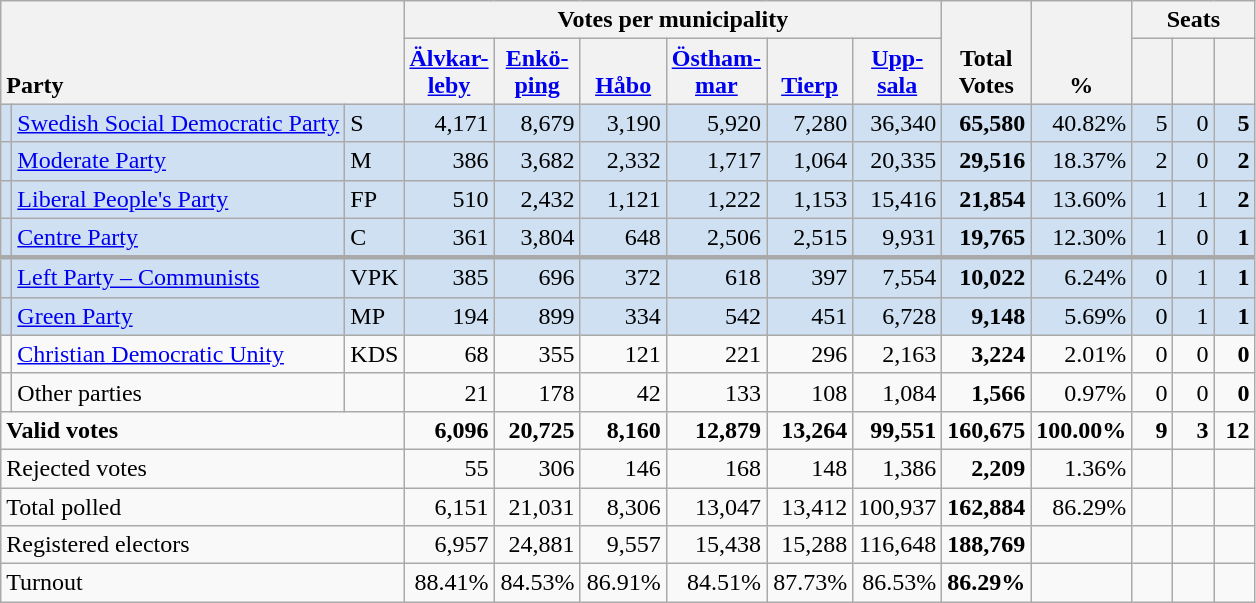<table class="wikitable" border="1" style="text-align:right;">
<tr>
<th style="text-align:left;" valign=bottom rowspan=2 colspan=3>Party</th>
<th colspan=6>Votes per municipality</th>
<th align=center valign=bottom rowspan=2 width="50">Total Votes</th>
<th align=center valign=bottom rowspan=2 width="50">%</th>
<th colspan=3>Seats</th>
</tr>
<tr>
<th align=center valign=bottom width="50"><a href='#'>Älvkar- leby</a></th>
<th align=center valign=bottom width="50"><a href='#'>Enkö- ping</a></th>
<th align=center valign=bottom width="50"><a href='#'>Håbo</a></th>
<th align=center valign=bottom width="50"><a href='#'>Östham- mar</a></th>
<th align=center valign=bottom width="50"><a href='#'>Tierp</a></th>
<th align=center valign=bottom width="50"><a href='#'>Upp- sala</a></th>
<th align=center valign=bottom width="20"><small></small></th>
<th align=center valign=bottom width="20"><small><a href='#'></a></small></th>
<th align=center valign=bottom width="20"><small></small></th>
</tr>
<tr style="background:#CEE0F2;">
<td></td>
<td align=left style="white-space: nowrap;"><a href='#'>Swedish Social Democratic Party</a></td>
<td align=left>S</td>
<td>4,171</td>
<td>8,679</td>
<td>3,190</td>
<td>5,920</td>
<td>7,280</td>
<td>36,340</td>
<td><strong>65,580</strong></td>
<td>40.82%</td>
<td>5</td>
<td>0</td>
<td><strong>5</strong></td>
</tr>
<tr style="background:#CEE0F2;">
<td></td>
<td align=left><a href='#'>Moderate Party</a></td>
<td align=left>M</td>
<td>386</td>
<td>3,682</td>
<td>2,332</td>
<td>1,717</td>
<td>1,064</td>
<td>20,335</td>
<td><strong>29,516</strong></td>
<td>18.37%</td>
<td>2</td>
<td>0</td>
<td><strong>2</strong></td>
</tr>
<tr style="background:#CEE0F2;">
<td></td>
<td align=left><a href='#'>Liberal People's Party</a></td>
<td align=left>FP</td>
<td>510</td>
<td>2,432</td>
<td>1,121</td>
<td>1,222</td>
<td>1,153</td>
<td>15,416</td>
<td><strong>21,854</strong></td>
<td>13.60%</td>
<td>1</td>
<td>1</td>
<td><strong>2</strong></td>
</tr>
<tr style="background:#CEE0F2;">
<td></td>
<td align=left><a href='#'>Centre Party</a></td>
<td align=left>C</td>
<td>361</td>
<td>3,804</td>
<td>648</td>
<td>2,506</td>
<td>2,515</td>
<td>9,931</td>
<td><strong>19,765</strong></td>
<td>12.30%</td>
<td>1</td>
<td>0</td>
<td><strong>1</strong></td>
</tr>
<tr style="background:#CEE0F2; border-top:3px solid darkgray;">
<td></td>
<td align=left><a href='#'>Left Party – Communists</a></td>
<td align=left>VPK</td>
<td>385</td>
<td>696</td>
<td>372</td>
<td>618</td>
<td>397</td>
<td>7,554</td>
<td><strong>10,022</strong></td>
<td>6.24%</td>
<td>0</td>
<td>1</td>
<td><strong>1</strong></td>
</tr>
<tr style="background:#CEE0F2;">
<td></td>
<td align=left><a href='#'>Green Party</a></td>
<td align=left>MP</td>
<td>194</td>
<td>899</td>
<td>334</td>
<td>542</td>
<td>451</td>
<td>6,728</td>
<td><strong>9,148</strong></td>
<td>5.69%</td>
<td>0</td>
<td>1</td>
<td><strong>1</strong></td>
</tr>
<tr>
<td></td>
<td align=left><a href='#'>Christian Democratic Unity</a></td>
<td align=left>KDS</td>
<td>68</td>
<td>355</td>
<td>121</td>
<td>221</td>
<td>296</td>
<td>2,163</td>
<td><strong>3,224</strong></td>
<td>2.01%</td>
<td>0</td>
<td>0</td>
<td><strong>0</strong></td>
</tr>
<tr>
<td></td>
<td align=left>Other parties</td>
<td></td>
<td>21</td>
<td>178</td>
<td>42</td>
<td>133</td>
<td>108</td>
<td>1,084</td>
<td><strong>1,566</strong></td>
<td>0.97%</td>
<td>0</td>
<td>0</td>
<td><strong>0</strong></td>
</tr>
<tr style="font-weight:bold">
<td align=left colspan=3>Valid votes</td>
<td>6,096</td>
<td>20,725</td>
<td>8,160</td>
<td>12,879</td>
<td>13,264</td>
<td>99,551</td>
<td>160,675</td>
<td>100.00%</td>
<td>9</td>
<td>3</td>
<td>12</td>
</tr>
<tr>
<td align=left colspan=3>Rejected votes</td>
<td>55</td>
<td>306</td>
<td>146</td>
<td>168</td>
<td>148</td>
<td>1,386</td>
<td><strong>2,209</strong></td>
<td>1.36%</td>
<td></td>
<td></td>
<td></td>
</tr>
<tr>
<td align=left colspan=3>Total polled</td>
<td>6,151</td>
<td>21,031</td>
<td>8,306</td>
<td>13,047</td>
<td>13,412</td>
<td>100,937</td>
<td><strong>162,884</strong></td>
<td>86.29%</td>
<td></td>
<td></td>
<td></td>
</tr>
<tr>
<td align=left colspan=3>Registered electors</td>
<td>6,957</td>
<td>24,881</td>
<td>9,557</td>
<td>15,438</td>
<td>15,288</td>
<td>116,648</td>
<td><strong>188,769</strong></td>
<td></td>
<td></td>
<td></td>
<td></td>
</tr>
<tr>
<td align=left colspan=3>Turnout</td>
<td>88.41%</td>
<td>84.53%</td>
<td>86.91%</td>
<td>84.51%</td>
<td>87.73%</td>
<td>86.53%</td>
<td><strong>86.29%</strong></td>
<td></td>
<td></td>
<td></td>
<td></td>
</tr>
</table>
